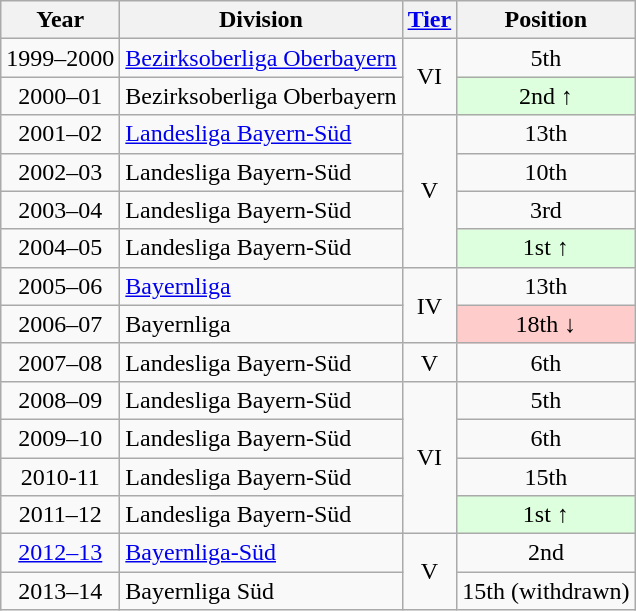<table class="wikitable">
<tr>
<th>Year</th>
<th>Division</th>
<th><a href='#'>Tier</a></th>
<th>Position</th>
</tr>
<tr align="center">
<td>1999–2000</td>
<td align="left"><a href='#'>Bezirksoberliga Oberbayern</a></td>
<td rowspan=2>VI</td>
<td>5th</td>
</tr>
<tr align="center">
<td>2000–01</td>
<td align="left">Bezirksoberliga Oberbayern</td>
<td style="background:#ddffdd">2nd ↑</td>
</tr>
<tr align="center">
<td>2001–02</td>
<td align="left"><a href='#'>Landesliga Bayern-Süd</a></td>
<td rowspan=4>V</td>
<td>13th</td>
</tr>
<tr align="center">
<td>2002–03</td>
<td align="left">Landesliga Bayern-Süd</td>
<td>10th</td>
</tr>
<tr align="center">
<td>2003–04</td>
<td align="left">Landesliga Bayern-Süd</td>
<td>3rd</td>
</tr>
<tr align="center">
<td>2004–05</td>
<td align="left">Landesliga Bayern-Süd</td>
<td style="background:#ddffdd">1st ↑</td>
</tr>
<tr align="center">
<td>2005–06</td>
<td align="left"><a href='#'>Bayernliga</a></td>
<td rowspan=2>IV</td>
<td>13th</td>
</tr>
<tr align="center">
<td>2006–07</td>
<td align="left">Bayernliga</td>
<td style="background:#ffcccc">18th ↓</td>
</tr>
<tr align="center">
<td>2007–08</td>
<td align="left">Landesliga Bayern-Süd</td>
<td>V</td>
<td>6th</td>
</tr>
<tr align="center">
<td>2008–09</td>
<td align="left">Landesliga Bayern-Süd</td>
<td rowspan=4>VI</td>
<td>5th</td>
</tr>
<tr align="center">
<td>2009–10</td>
<td align="left">Landesliga Bayern-Süd</td>
<td>6th</td>
</tr>
<tr align="center">
<td>2010-11</td>
<td align="left">Landesliga Bayern-Süd</td>
<td>15th</td>
</tr>
<tr align="center">
<td>2011–12</td>
<td align="left">Landesliga Bayern-Süd</td>
<td style="background:#ddffdd">1st ↑</td>
</tr>
<tr align="center">
<td><a href='#'>2012–13</a></td>
<td align="left"><a href='#'>Bayernliga-Süd</a></td>
<td rowspan=2>V</td>
<td>2nd</td>
</tr>
<tr align="center">
<td>2013–14</td>
<td align="left">Bayernliga Süd</td>
<td>15th (withdrawn)</td>
</tr>
</table>
